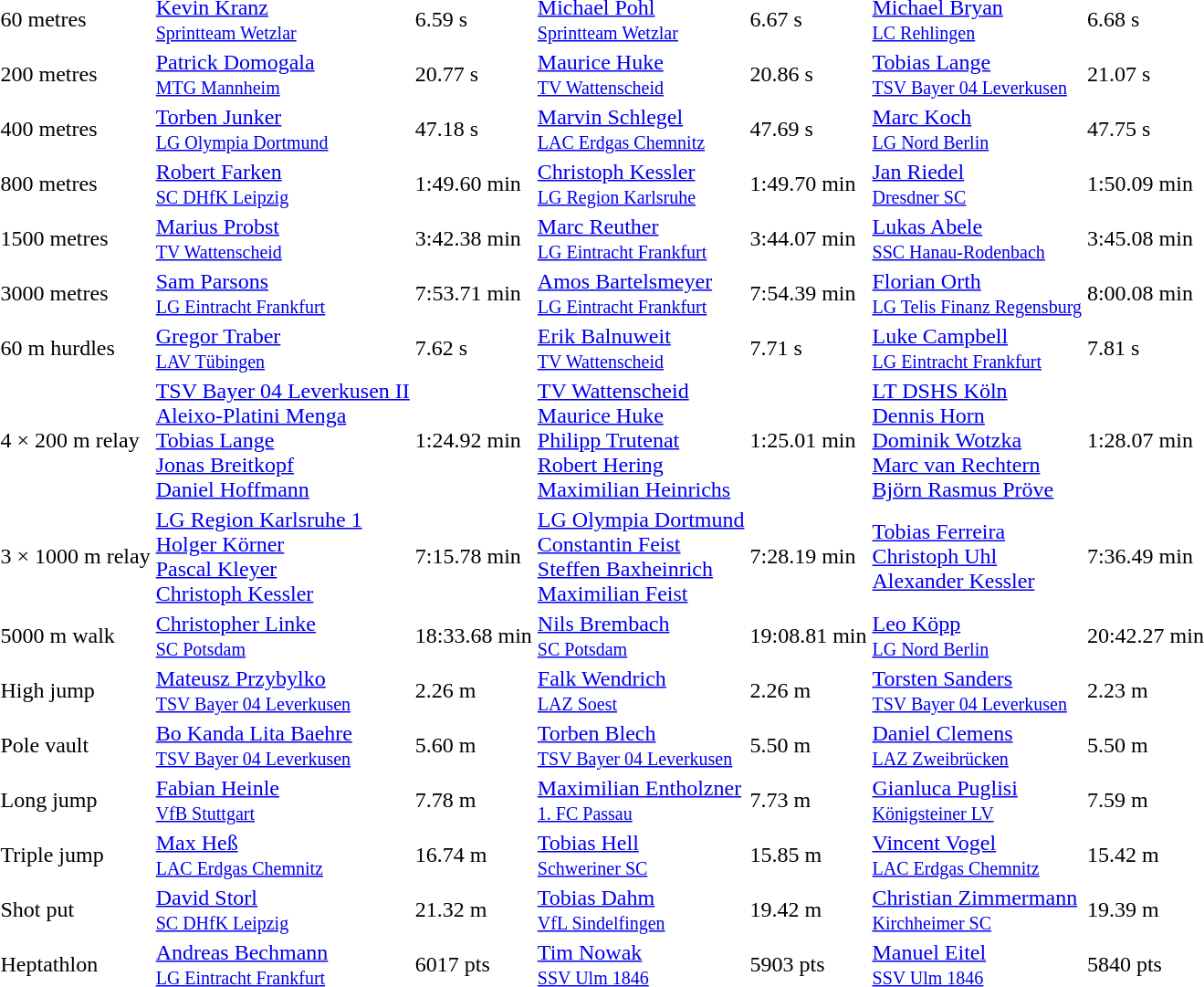<table>
<tr>
<td>60 metres</td>
<td><a href='#'>Kevin Kranz</a><br><small><a href='#'>Sprintteam Wetzlar</a></small></td>
<td>6.59 s</td>
<td><a href='#'>Michael Pohl</a><br><small><a href='#'>Sprintteam Wetzlar</a></small></td>
<td>6.67 s</td>
<td><a href='#'>Michael Bryan</a><br><small><a href='#'>LC Rehlingen</a></small></td>
<td>6.68 s</td>
</tr>
<tr>
<td>200 metres</td>
<td><a href='#'>Patrick Domogala</a><br><small><a href='#'>MTG Mannheim</a></small></td>
<td>20.77 s</td>
<td><a href='#'>Maurice Huke</a><br><small><a href='#'>TV Wattenscheid</a></small></td>
<td>20.86 s</td>
<td><a href='#'>Tobias Lange</a><br><small><a href='#'>TSV Bayer 04 Leverkusen</a></small></td>
<td>21.07 s</td>
</tr>
<tr>
<td>400 metres</td>
<td><a href='#'>Torben Junker</a><br><small><a href='#'>LG Olympia Dortmund</a></small></td>
<td>47.18 s</td>
<td><a href='#'>Marvin Schlegel</a><br><small><a href='#'>LAC Erdgas Chemnitz</a></small></td>
<td>47.69 s</td>
<td><a href='#'>Marc Koch</a><br><small><a href='#'>LG Nord Berlin</a></small></td>
<td>47.75 s</td>
</tr>
<tr>
<td>800 metres</td>
<td><a href='#'>Robert Farken</a><br><small><a href='#'>SC DHfK Leipzig</a></small></td>
<td>1:49.60 min</td>
<td><a href='#'>Christoph Kessler</a><br><small><a href='#'>LG Region Karlsruhe</a></small></td>
<td>1:49.70 min</td>
<td><a href='#'>Jan Riedel</a><br><small><a href='#'>Dresdner SC</a></small></td>
<td>1:50.09 min</td>
</tr>
<tr>
<td>1500 metres</td>
<td><a href='#'>Marius Probst</a><br><small><a href='#'>TV Wattenscheid</a></small></td>
<td>3:42.38 min</td>
<td><a href='#'>Marc Reuther</a><br><small><a href='#'>LG Eintracht Frankfurt</a></small></td>
<td>3:44.07 min</td>
<td><a href='#'>Lukas Abele</a><br><small><a href='#'>SSC Hanau-Rodenbach</a></small></td>
<td>3:45.08 min</td>
</tr>
<tr>
<td>3000 metres</td>
<td><a href='#'>Sam Parsons</a><br><small><a href='#'>LG Eintracht Frankfurt</a></small></td>
<td>7:53.71 min</td>
<td><a href='#'>Amos Bartelsmeyer</a><br><small><a href='#'>LG Eintracht Frankfurt</a></small></td>
<td>7:54.39 min</td>
<td><a href='#'>Florian Orth</a><br><small><a href='#'>LG Telis Finanz Regensburg</a></small></td>
<td>8:00.08 min</td>
</tr>
<tr>
<td>60 m hurdles</td>
<td><a href='#'>Gregor Traber</a><br><small><a href='#'>LAV Tübingen</a></small></td>
<td>7.62 s</td>
<td><a href='#'>Erik Balnuweit</a><br><small><a href='#'>TV Wattenscheid</a></small></td>
<td>7.71 s</td>
<td><a href='#'>Luke Campbell</a><br><small><a href='#'>LG Eintracht Frankfurt</a></small></td>
<td>7.81 s</td>
</tr>
<tr>
<td>4 × 200 m relay</td>
<td><a href='#'>TSV Bayer 04 Leverkusen II</a><br><a href='#'>Aleixo-Platini Menga</a><br><a href='#'>Tobias Lange</a><br><a href='#'>Jonas Breitkopf</a><br><a href='#'>Daniel Hoffmann</a></td>
<td>1:24.92 min</td>
<td><a href='#'>TV Wattenscheid</a><br><a href='#'>Maurice Huke</a><br><a href='#'>Philipp Trutenat</a><br><a href='#'>Robert Hering</a><br><a href='#'>Maximilian Heinrichs</a></td>
<td>1:25.01 min</td>
<td><a href='#'>LT DSHS Köln</a><br><a href='#'>Dennis Horn</a><br><a href='#'>Dominik Wotzka</a><br><a href='#'>Marc van Rechtern</a><br><a href='#'>Björn Rasmus Pröve</a></td>
<td>1:28.07 min</td>
</tr>
<tr>
<td>3 × 1000 m relay</td>
<td><a href='#'>LG Region Karlsruhe 1</a><br><a href='#'>Holger Körner</a><br><a href='#'>Pascal Kleyer</a><br><a href='#'>Christoph Kessler</a></td>
<td>7:15.78 min</td>
<td><a href='#'>LG Olympia Dortmund</a><br><a href='#'>Constantin Feist</a><br><a href='#'>Steffen Baxheinrich</a><br><a href='#'>Maximilian Feist</a></td>
<td>7:28.19 min</td>
<td LG Region Karlsruhe 2><a href='#'>Tobias Ferreira</a><br><a href='#'>Christoph Uhl</a><br><a href='#'>Alexander Kessler</a></td>
<td>7:36.49 min</td>
</tr>
<tr>
<td>5000 m walk</td>
<td><a href='#'>Christopher Linke</a><br><small><a href='#'>SC Potsdam</a></small></td>
<td>18:33.68 min</td>
<td><a href='#'>Nils Brembach</a><br><small><a href='#'>SC Potsdam</a></small></td>
<td>19:08.81 min</td>
<td><a href='#'>Leo Köpp</a><br><small><a href='#'>LG Nord Berlin</a></small></td>
<td>20:42.27 min</td>
</tr>
<tr>
<td>High jump</td>
<td><a href='#'>Mateusz Przybylko</a><br><small><a href='#'>TSV Bayer 04 Leverkusen</a></small></td>
<td>2.26 m</td>
<td><a href='#'>Falk Wendrich</a><br><small><a href='#'>LAZ Soest</a></small></td>
<td>2.26 m</td>
<td><a href='#'>Torsten Sanders</a><br><small><a href='#'>TSV Bayer 04 Leverkusen</a></small></td>
<td>2.23 m</td>
</tr>
<tr>
<td>Pole vault</td>
<td><a href='#'>Bo Kanda Lita Baehre</a><br><small><a href='#'>TSV Bayer 04 Leverkusen</a></small></td>
<td>5.60 m</td>
<td><a href='#'>Torben Blech</a><br><small><a href='#'>TSV Bayer 04 Leverkusen</a></small></td>
<td>5.50 m</td>
<td><a href='#'>Daniel Clemens</a><br><small><a href='#'>LAZ Zweibrücken</a></small></td>
<td>5.50 m</td>
</tr>
<tr>
<td>Long jump</td>
<td><a href='#'>Fabian Heinle</a><br><small><a href='#'>VfB Stuttgart</a></small></td>
<td>7.78 m</td>
<td><a href='#'>Maximilian Entholzner</a><br><small><a href='#'>1. FC Passau</a></small></td>
<td>7.73 m</td>
<td><a href='#'>Gianluca Puglisi</a><br><small><a href='#'>Königsteiner LV</a></small></td>
<td>7.59 m</td>
</tr>
<tr>
<td>Triple jump</td>
<td><a href='#'>Max Heß</a><br><small><a href='#'>LAC Erdgas Chemnitz</a></small></td>
<td>16.74 m</td>
<td><a href='#'>Tobias Hell</a><br><small><a href='#'>Schweriner SC</a></small></td>
<td>15.85 m</td>
<td><a href='#'>Vincent Vogel</a><br><small><a href='#'>LAC Erdgas Chemnitz</a></small></td>
<td>15.42 m</td>
</tr>
<tr>
<td>Shot put</td>
<td><a href='#'>David Storl</a><br><small><a href='#'>SC DHfK Leipzig</a></small></td>
<td>21.32 m</td>
<td><a href='#'>Tobias Dahm</a><br><small><a href='#'>VfL Sindelfingen</a></small></td>
<td>19.42 m</td>
<td><a href='#'>Christian Zimmermann</a><br><small><a href='#'>Kirchheimer SC</a></small></td>
<td>19.39 m</td>
</tr>
<tr>
<td>Heptathlon</td>
<td><a href='#'>Andreas Bechmann</a><br><small><a href='#'>LG Eintracht Frankfurt</a></small></td>
<td>6017 pts</td>
<td><a href='#'>Tim Nowak</a><br><small><a href='#'>SSV Ulm 1846</a></small></td>
<td>5903 pts</td>
<td><a href='#'>Manuel Eitel</a><br><small><a href='#'>SSV Ulm 1846</a></small></td>
<td>5840 pts</td>
</tr>
</table>
